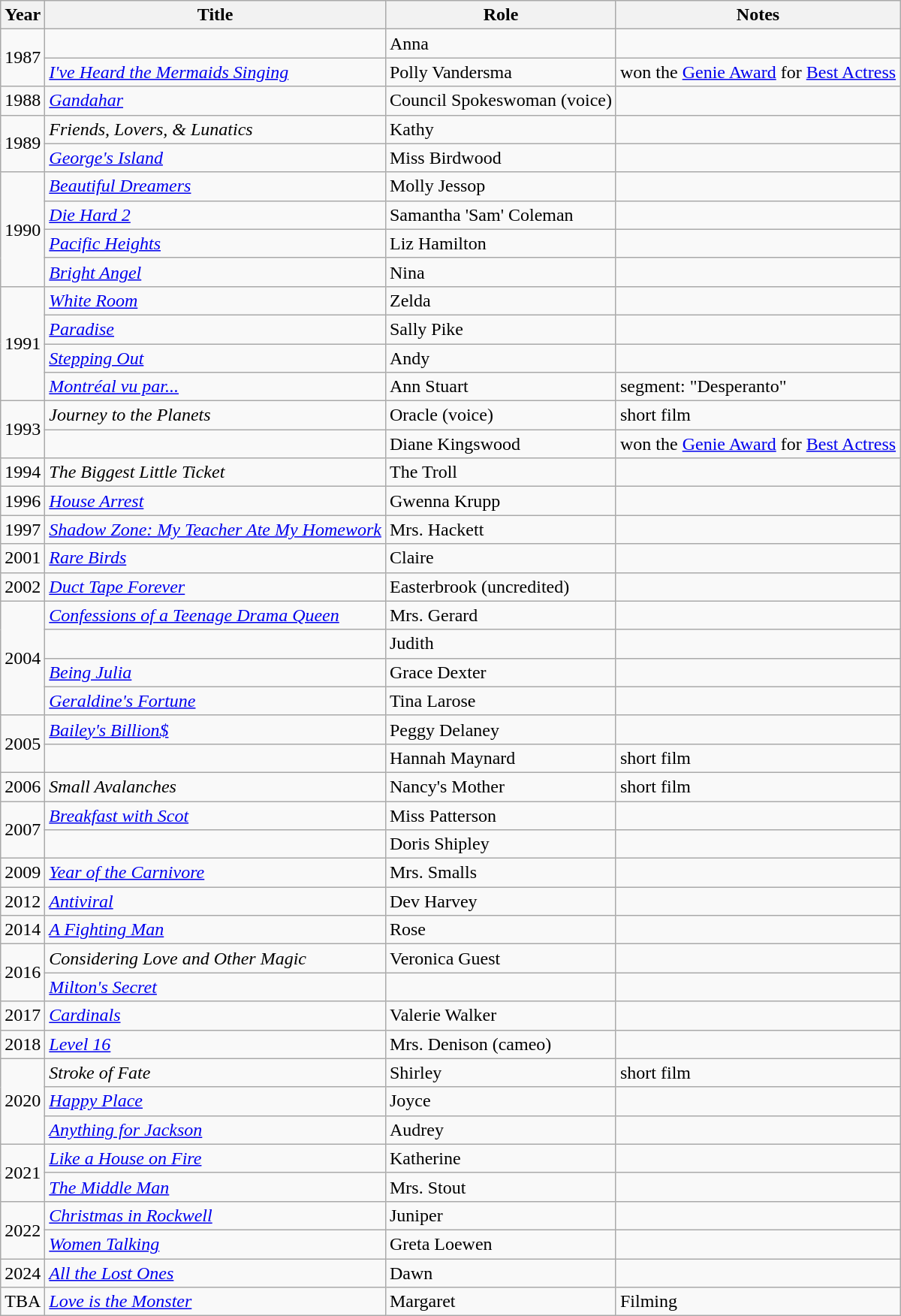<table class="wikitable sortable">
<tr>
<th>Year</th>
<th>Title</th>
<th>Role</th>
<th class="unsortable">Notes</th>
</tr>
<tr>
<td rowspan="2">1987</td>
<td><em></em></td>
<td>Anna</td>
<td></td>
</tr>
<tr>
<td><em><a href='#'>I've Heard the Mermaids Singing</a></em></td>
<td>Polly Vandersma</td>
<td>won the <a href='#'>Genie Award</a> for <a href='#'>Best Actress</a></td>
</tr>
<tr>
<td>1988</td>
<td><em><a href='#'>Gandahar</a></em></td>
<td>Council Spokeswoman (voice)</td>
<td></td>
</tr>
<tr>
<td rowspan="2">1989</td>
<td><em>Friends, Lovers, & Lunatics</em></td>
<td>Kathy</td>
<td></td>
</tr>
<tr>
<td><em><a href='#'>George's Island</a></em></td>
<td>Miss Birdwood</td>
<td></td>
</tr>
<tr>
<td rowspan="4">1990</td>
<td><em><a href='#'>Beautiful Dreamers</a></em></td>
<td>Molly Jessop</td>
<td></td>
</tr>
<tr>
<td><em><a href='#'>Die Hard 2</a></em></td>
<td>Samantha 'Sam' Coleman</td>
<td></td>
</tr>
<tr>
<td><em><a href='#'>Pacific Heights</a></em></td>
<td>Liz Hamilton</td>
<td></td>
</tr>
<tr>
<td><em><a href='#'>Bright Angel</a></em></td>
<td>Nina</td>
<td></td>
</tr>
<tr>
<td rowspan="4">1991</td>
<td><em><a href='#'>White Room</a></em></td>
<td>Zelda</td>
<td></td>
</tr>
<tr>
<td><em><a href='#'>Paradise</a></em></td>
<td>Sally Pike</td>
<td></td>
</tr>
<tr>
<td><em><a href='#'>Stepping Out</a></em></td>
<td>Andy</td>
<td></td>
</tr>
<tr>
<td><em><a href='#'>Montréal vu par...</a></em></td>
<td>Ann Stuart</td>
<td>segment: "Desperanto"</td>
</tr>
<tr>
<td rowspan="2">1993</td>
<td><em>Journey to the Planets</em></td>
<td>Oracle (voice)</td>
<td>short film</td>
</tr>
<tr>
<td><em></em></td>
<td>Diane Kingswood</td>
<td>won the <a href='#'>Genie Award</a> for <a href='#'>Best Actress</a></td>
</tr>
<tr>
<td>1994</td>
<td data-sort-value="Biggest Little Ticket, The"><em>The Biggest Little Ticket</em></td>
<td>The Troll</td>
<td></td>
</tr>
<tr>
<td>1996</td>
<td><em><a href='#'>House Arrest</a></em></td>
<td>Gwenna Krupp</td>
<td></td>
</tr>
<tr>
<td>1997</td>
<td><em><a href='#'>Shadow Zone: My Teacher Ate My Homework</a></em></td>
<td>Mrs. Hackett</td>
<td></td>
</tr>
<tr>
<td>2001</td>
<td><em><a href='#'>Rare Birds</a></em></td>
<td>Claire</td>
<td></td>
</tr>
<tr>
<td>2002</td>
<td><em><a href='#'>Duct Tape Forever</a></em></td>
<td>Easterbrook (uncredited)</td>
<td></td>
</tr>
<tr>
<td rowspan="4">2004</td>
<td><em><a href='#'>Confessions of a Teenage Drama Queen</a></em></td>
<td>Mrs. Gerard</td>
<td></td>
</tr>
<tr>
<td><em></em></td>
<td>Judith</td>
<td></td>
</tr>
<tr>
<td><em><a href='#'>Being Julia</a></em></td>
<td>Grace Dexter</td>
<td></td>
</tr>
<tr>
<td><em><a href='#'>Geraldine's Fortune</a></em></td>
<td>Tina Larose</td>
<td></td>
</tr>
<tr>
<td rowspan="2">2005</td>
<td><em><a href='#'>Bailey's Billion$</a></em></td>
<td>Peggy Delaney</td>
<td></td>
</tr>
<tr>
<td><em></em></td>
<td>Hannah Maynard</td>
<td>short film</td>
</tr>
<tr>
<td>2006</td>
<td><em>Small Avalanches</em></td>
<td>Nancy's Mother</td>
<td>short film</td>
</tr>
<tr>
<td rowspan="2">2007</td>
<td><em><a href='#'>Breakfast with Scot</a></em></td>
<td>Miss Patterson</td>
<td></td>
</tr>
<tr>
<td><em></em></td>
<td>Doris Shipley</td>
<td></td>
</tr>
<tr>
<td>2009</td>
<td><em><a href='#'>Year of the Carnivore</a></em></td>
<td>Mrs. Smalls</td>
<td></td>
</tr>
<tr>
<td>2012</td>
<td><em><a href='#'>Antiviral</a></em></td>
<td>Dev Harvey</td>
<td></td>
</tr>
<tr>
<td>2014</td>
<td data-sort-value="Fighting Man, A"><em><a href='#'>A Fighting Man</a></em></td>
<td>Rose</td>
<td></td>
</tr>
<tr>
<td rowspan="2">2016</td>
<td><em>Considering Love and Other Magic</em></td>
<td>Veronica Guest</td>
<td></td>
</tr>
<tr>
<td><em><a href='#'>Milton's Secret</a></em></td>
<td></td>
<td></td>
</tr>
<tr>
<td>2017</td>
<td><em><a href='#'>Cardinals</a></em></td>
<td>Valerie Walker</td>
<td></td>
</tr>
<tr>
<td>2018</td>
<td><em><a href='#'>Level 16</a></em></td>
<td>Mrs. Denison (cameo)</td>
<td></td>
</tr>
<tr>
<td rowspan="3">2020</td>
<td><em>Stroke of Fate</em></td>
<td>Shirley</td>
<td>short film</td>
</tr>
<tr>
<td><em><a href='#'>Happy Place</a></em></td>
<td>Joyce</td>
<td></td>
</tr>
<tr>
<td><em><a href='#'>Anything for Jackson</a></em></td>
<td>Audrey</td>
<td></td>
</tr>
<tr>
<td rowspan="2">2021</td>
<td><em><a href='#'>Like a House on Fire</a></em></td>
<td>Katherine</td>
<td></td>
</tr>
<tr>
<td data-sort-value="Middle Man, The"><em><a href='#'>The Middle Man</a></em></td>
<td>Mrs. Stout</td>
<td></td>
</tr>
<tr>
<td rowspan="2">2022</td>
<td><em><a href='#'>Christmas in Rockwell</a></em></td>
<td>Juniper</td>
<td></td>
</tr>
<tr>
<td><em><a href='#'>Women Talking</a></em></td>
<td>Greta Loewen</td>
<td></td>
</tr>
<tr>
<td>2024</td>
<td><em><a href='#'>All the Lost Ones</a></em></td>
<td>Dawn</td>
<td></td>
</tr>
<tr>
<td>TBA</td>
<td><em><a href='#'>Love is the Monster</a></em></td>
<td>Margaret</td>
<td>Filming</td>
</tr>
</table>
